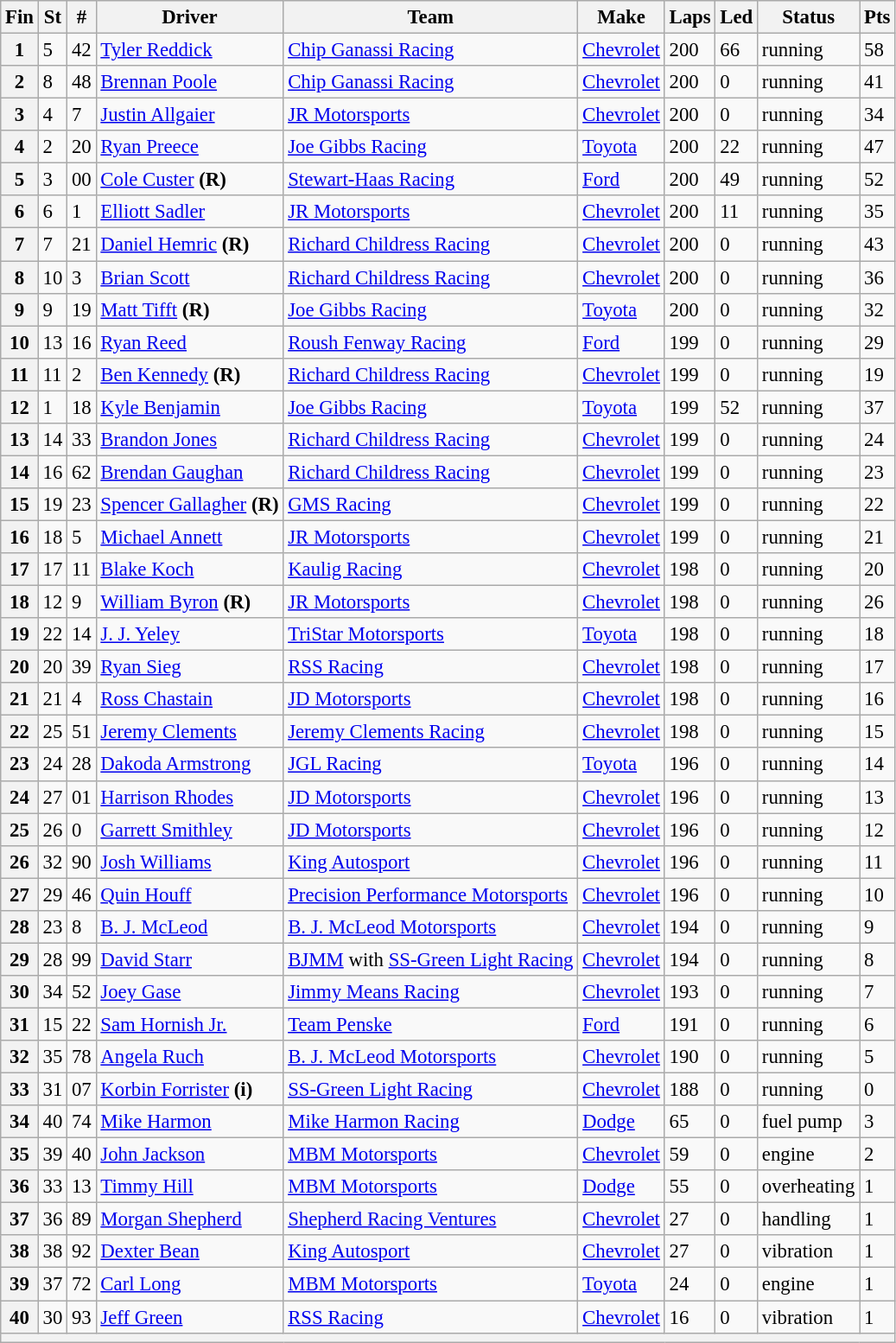<table class="wikitable" style="font-size:95%">
<tr>
<th>Fin</th>
<th>St</th>
<th>#</th>
<th>Driver</th>
<th>Team</th>
<th>Make</th>
<th>Laps</th>
<th>Led</th>
<th>Status</th>
<th>Pts</th>
</tr>
<tr>
<th>1</th>
<td>5</td>
<td>42</td>
<td><a href='#'>Tyler Reddick</a></td>
<td><a href='#'>Chip Ganassi Racing</a></td>
<td><a href='#'>Chevrolet</a></td>
<td>200</td>
<td>66</td>
<td>running</td>
<td>58</td>
</tr>
<tr>
<th>2</th>
<td>8</td>
<td>48</td>
<td><a href='#'>Brennan Poole</a></td>
<td><a href='#'>Chip Ganassi Racing</a></td>
<td><a href='#'>Chevrolet</a></td>
<td>200</td>
<td>0</td>
<td>running</td>
<td>41</td>
</tr>
<tr>
<th>3</th>
<td>4</td>
<td>7</td>
<td><a href='#'>Justin Allgaier</a></td>
<td><a href='#'>JR Motorsports</a></td>
<td><a href='#'>Chevrolet</a></td>
<td>200</td>
<td>0</td>
<td>running</td>
<td>34</td>
</tr>
<tr>
<th>4</th>
<td>2</td>
<td>20</td>
<td><a href='#'>Ryan Preece</a></td>
<td><a href='#'>Joe Gibbs Racing</a></td>
<td><a href='#'>Toyota</a></td>
<td>200</td>
<td>22</td>
<td>running</td>
<td>47</td>
</tr>
<tr>
<th>5</th>
<td>3</td>
<td>00</td>
<td><a href='#'>Cole Custer</a> <strong>(R)</strong></td>
<td><a href='#'>Stewart-Haas Racing</a></td>
<td><a href='#'>Ford</a></td>
<td>200</td>
<td>49</td>
<td>running</td>
<td>52</td>
</tr>
<tr>
<th>6</th>
<td>6</td>
<td>1</td>
<td><a href='#'>Elliott Sadler</a></td>
<td><a href='#'>JR Motorsports</a></td>
<td><a href='#'>Chevrolet</a></td>
<td>200</td>
<td>11</td>
<td>running</td>
<td>35</td>
</tr>
<tr>
<th>7</th>
<td>7</td>
<td>21</td>
<td><a href='#'>Daniel Hemric</a> <strong>(R)</strong></td>
<td><a href='#'>Richard Childress Racing</a></td>
<td><a href='#'>Chevrolet</a></td>
<td>200</td>
<td>0</td>
<td>running</td>
<td>43</td>
</tr>
<tr>
<th>8</th>
<td>10</td>
<td>3</td>
<td><a href='#'>Brian Scott</a></td>
<td><a href='#'>Richard Childress Racing</a></td>
<td><a href='#'>Chevrolet</a></td>
<td>200</td>
<td>0</td>
<td>running</td>
<td>36</td>
</tr>
<tr>
<th>9</th>
<td>9</td>
<td>19</td>
<td><a href='#'>Matt Tifft</a> <strong>(R)</strong></td>
<td><a href='#'>Joe Gibbs Racing</a></td>
<td><a href='#'>Toyota</a></td>
<td>200</td>
<td>0</td>
<td>running</td>
<td>32</td>
</tr>
<tr>
<th>10</th>
<td>13</td>
<td>16</td>
<td><a href='#'>Ryan Reed</a></td>
<td><a href='#'>Roush Fenway Racing</a></td>
<td><a href='#'>Ford</a></td>
<td>199</td>
<td>0</td>
<td>running</td>
<td>29</td>
</tr>
<tr>
<th>11</th>
<td>11</td>
<td>2</td>
<td><a href='#'>Ben Kennedy</a> <strong>(R)</strong></td>
<td><a href='#'>Richard Childress Racing</a></td>
<td><a href='#'>Chevrolet</a></td>
<td>199</td>
<td>0</td>
<td>running</td>
<td>19</td>
</tr>
<tr>
<th>12</th>
<td>1</td>
<td>18</td>
<td><a href='#'>Kyle Benjamin</a></td>
<td><a href='#'>Joe Gibbs Racing</a></td>
<td><a href='#'>Toyota</a></td>
<td>199</td>
<td>52</td>
<td>running</td>
<td>37</td>
</tr>
<tr>
<th>13</th>
<td>14</td>
<td>33</td>
<td><a href='#'>Brandon Jones</a></td>
<td><a href='#'>Richard Childress Racing</a></td>
<td><a href='#'>Chevrolet</a></td>
<td>199</td>
<td>0</td>
<td>running</td>
<td>24</td>
</tr>
<tr>
<th>14</th>
<td>16</td>
<td>62</td>
<td><a href='#'>Brendan Gaughan</a></td>
<td><a href='#'>Richard Childress Racing</a></td>
<td><a href='#'>Chevrolet</a></td>
<td>199</td>
<td>0</td>
<td>running</td>
<td>23</td>
</tr>
<tr>
<th>15</th>
<td>19</td>
<td>23</td>
<td><a href='#'>Spencer Gallagher</a> <strong>(R)</strong></td>
<td><a href='#'>GMS Racing</a></td>
<td><a href='#'>Chevrolet</a></td>
<td>199</td>
<td>0</td>
<td>running</td>
<td>22</td>
</tr>
<tr>
<th>16</th>
<td>18</td>
<td>5</td>
<td><a href='#'>Michael Annett</a></td>
<td><a href='#'>JR Motorsports</a></td>
<td><a href='#'>Chevrolet</a></td>
<td>199</td>
<td>0</td>
<td>running</td>
<td>21</td>
</tr>
<tr>
<th>17</th>
<td>17</td>
<td>11</td>
<td><a href='#'>Blake Koch</a></td>
<td><a href='#'>Kaulig Racing</a></td>
<td><a href='#'>Chevrolet</a></td>
<td>198</td>
<td>0</td>
<td>running</td>
<td>20</td>
</tr>
<tr>
<th>18</th>
<td>12</td>
<td>9</td>
<td><a href='#'>William Byron</a> <strong>(R)</strong></td>
<td><a href='#'>JR Motorsports</a></td>
<td><a href='#'>Chevrolet</a></td>
<td>198</td>
<td>0</td>
<td>running</td>
<td>26</td>
</tr>
<tr>
<th>19</th>
<td>22</td>
<td>14</td>
<td><a href='#'>J. J. Yeley</a></td>
<td><a href='#'>TriStar Motorsports</a></td>
<td><a href='#'>Toyota</a></td>
<td>198</td>
<td>0</td>
<td>running</td>
<td>18</td>
</tr>
<tr>
<th>20</th>
<td>20</td>
<td>39</td>
<td><a href='#'>Ryan Sieg</a></td>
<td><a href='#'>RSS Racing</a></td>
<td><a href='#'>Chevrolet</a></td>
<td>198</td>
<td>0</td>
<td>running</td>
<td>17</td>
</tr>
<tr>
<th>21</th>
<td>21</td>
<td>4</td>
<td><a href='#'>Ross Chastain</a></td>
<td><a href='#'>JD Motorsports</a></td>
<td><a href='#'>Chevrolet</a></td>
<td>198</td>
<td>0</td>
<td>running</td>
<td>16</td>
</tr>
<tr>
<th>22</th>
<td>25</td>
<td>51</td>
<td><a href='#'>Jeremy Clements</a></td>
<td><a href='#'>Jeremy Clements Racing</a></td>
<td><a href='#'>Chevrolet</a></td>
<td>198</td>
<td>0</td>
<td>running</td>
<td>15</td>
</tr>
<tr>
<th>23</th>
<td>24</td>
<td>28</td>
<td><a href='#'>Dakoda Armstrong</a></td>
<td><a href='#'>JGL Racing</a></td>
<td><a href='#'>Toyota</a></td>
<td>196</td>
<td>0</td>
<td>running</td>
<td>14</td>
</tr>
<tr>
<th>24</th>
<td>27</td>
<td>01</td>
<td><a href='#'>Harrison Rhodes</a></td>
<td><a href='#'>JD Motorsports</a></td>
<td><a href='#'>Chevrolet</a></td>
<td>196</td>
<td>0</td>
<td>running</td>
<td>13</td>
</tr>
<tr>
<th>25</th>
<td>26</td>
<td>0</td>
<td><a href='#'>Garrett Smithley</a></td>
<td><a href='#'>JD Motorsports</a></td>
<td><a href='#'>Chevrolet</a></td>
<td>196</td>
<td>0</td>
<td>running</td>
<td>12</td>
</tr>
<tr>
<th>26</th>
<td>32</td>
<td>90</td>
<td><a href='#'>Josh Williams</a></td>
<td><a href='#'>King Autosport</a></td>
<td><a href='#'>Chevrolet</a></td>
<td>196</td>
<td>0</td>
<td>running</td>
<td>11</td>
</tr>
<tr>
<th>27</th>
<td>29</td>
<td>46</td>
<td><a href='#'>Quin Houff</a></td>
<td><a href='#'>Precision Performance Motorsports</a></td>
<td><a href='#'>Chevrolet</a></td>
<td>196</td>
<td>0</td>
<td>running</td>
<td>10</td>
</tr>
<tr>
<th>28</th>
<td>23</td>
<td>8</td>
<td><a href='#'>B. J. McLeod</a></td>
<td><a href='#'>B. J. McLeod Motorsports</a></td>
<td><a href='#'>Chevrolet</a></td>
<td>194</td>
<td>0</td>
<td>running</td>
<td>9</td>
</tr>
<tr>
<th>29</th>
<td>28</td>
<td>99</td>
<td><a href='#'>David Starr</a></td>
<td><a href='#'>BJMM</a> with <a href='#'>SS-Green Light Racing</a></td>
<td><a href='#'>Chevrolet</a></td>
<td>194</td>
<td>0</td>
<td>running</td>
<td>8</td>
</tr>
<tr>
<th>30</th>
<td>34</td>
<td>52</td>
<td><a href='#'>Joey Gase</a></td>
<td><a href='#'>Jimmy Means Racing</a></td>
<td><a href='#'>Chevrolet</a></td>
<td>193</td>
<td>0</td>
<td>running</td>
<td>7</td>
</tr>
<tr>
<th>31</th>
<td>15</td>
<td>22</td>
<td><a href='#'>Sam Hornish Jr.</a></td>
<td><a href='#'>Team Penske</a></td>
<td><a href='#'>Ford</a></td>
<td>191</td>
<td>0</td>
<td>running</td>
<td>6</td>
</tr>
<tr>
<th>32</th>
<td>35</td>
<td>78</td>
<td><a href='#'>Angela Ruch</a></td>
<td><a href='#'>B. J. McLeod Motorsports</a></td>
<td><a href='#'>Chevrolet</a></td>
<td>190</td>
<td>0</td>
<td>running</td>
<td>5</td>
</tr>
<tr>
<th>33</th>
<td>31</td>
<td>07</td>
<td><a href='#'>Korbin Forrister</a> <strong>(i)</strong></td>
<td><a href='#'>SS-Green Light Racing</a></td>
<td><a href='#'>Chevrolet</a></td>
<td>188</td>
<td>0</td>
<td>running</td>
<td>0</td>
</tr>
<tr>
<th>34</th>
<td>40</td>
<td>74</td>
<td><a href='#'>Mike Harmon</a></td>
<td><a href='#'>Mike Harmon Racing</a></td>
<td><a href='#'>Dodge</a></td>
<td>65</td>
<td>0</td>
<td>fuel pump</td>
<td>3</td>
</tr>
<tr>
<th>35</th>
<td>39</td>
<td>40</td>
<td><a href='#'>John Jackson</a></td>
<td><a href='#'>MBM Motorsports</a></td>
<td><a href='#'>Chevrolet</a></td>
<td>59</td>
<td>0</td>
<td>engine</td>
<td>2</td>
</tr>
<tr>
<th>36</th>
<td>33</td>
<td>13</td>
<td><a href='#'>Timmy Hill</a></td>
<td><a href='#'>MBM Motorsports</a></td>
<td><a href='#'>Dodge</a></td>
<td>55</td>
<td>0</td>
<td>overheating</td>
<td>1</td>
</tr>
<tr>
<th>37</th>
<td>36</td>
<td>89</td>
<td><a href='#'>Morgan Shepherd</a></td>
<td><a href='#'>Shepherd Racing Ventures</a></td>
<td><a href='#'>Chevrolet</a></td>
<td>27</td>
<td>0</td>
<td>handling</td>
<td>1</td>
</tr>
<tr>
<th>38</th>
<td>38</td>
<td>92</td>
<td><a href='#'>Dexter Bean</a></td>
<td><a href='#'>King Autosport</a></td>
<td><a href='#'>Chevrolet</a></td>
<td>27</td>
<td>0</td>
<td>vibration</td>
<td>1</td>
</tr>
<tr>
<th>39</th>
<td>37</td>
<td>72</td>
<td><a href='#'>Carl Long</a></td>
<td><a href='#'>MBM Motorsports</a></td>
<td><a href='#'>Toyota</a></td>
<td>24</td>
<td>0</td>
<td>engine</td>
<td>1</td>
</tr>
<tr>
<th>40</th>
<td>30</td>
<td>93</td>
<td><a href='#'>Jeff Green</a></td>
<td><a href='#'>RSS Racing</a></td>
<td><a href='#'>Chevrolet</a></td>
<td>16</td>
<td>0</td>
<td>vibration</td>
<td>1</td>
</tr>
<tr>
<th colspan="10"></th>
</tr>
</table>
